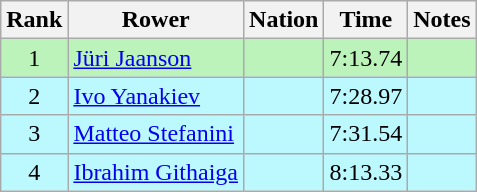<table class="wikitable sortable" style="text-align:center">
<tr>
<th>Rank</th>
<th>Rower</th>
<th>Nation</th>
<th>Time</th>
<th>Notes</th>
</tr>
<tr bgcolor=bbf3bb>
<td>1</td>
<td align=left><a href='#'>Jüri Jaanson</a></td>
<td align=left></td>
<td>7:13.74</td>
<td></td>
</tr>
<tr bgcolor=bbf9ff>
<td>2</td>
<td align=left><a href='#'>Ivo Yanakiev</a></td>
<td align=left></td>
<td>7:28.97</td>
<td></td>
</tr>
<tr bgcolor=bbf9ff>
<td>3</td>
<td align=left><a href='#'>Matteo Stefanini</a></td>
<td align=left></td>
<td>7:31.54</td>
<td></td>
</tr>
<tr bgcolor=bbf9ff>
<td>4</td>
<td align=left><a href='#'>Ibrahim Githaiga</a></td>
<td align=left></td>
<td>8:13.33</td>
<td></td>
</tr>
</table>
